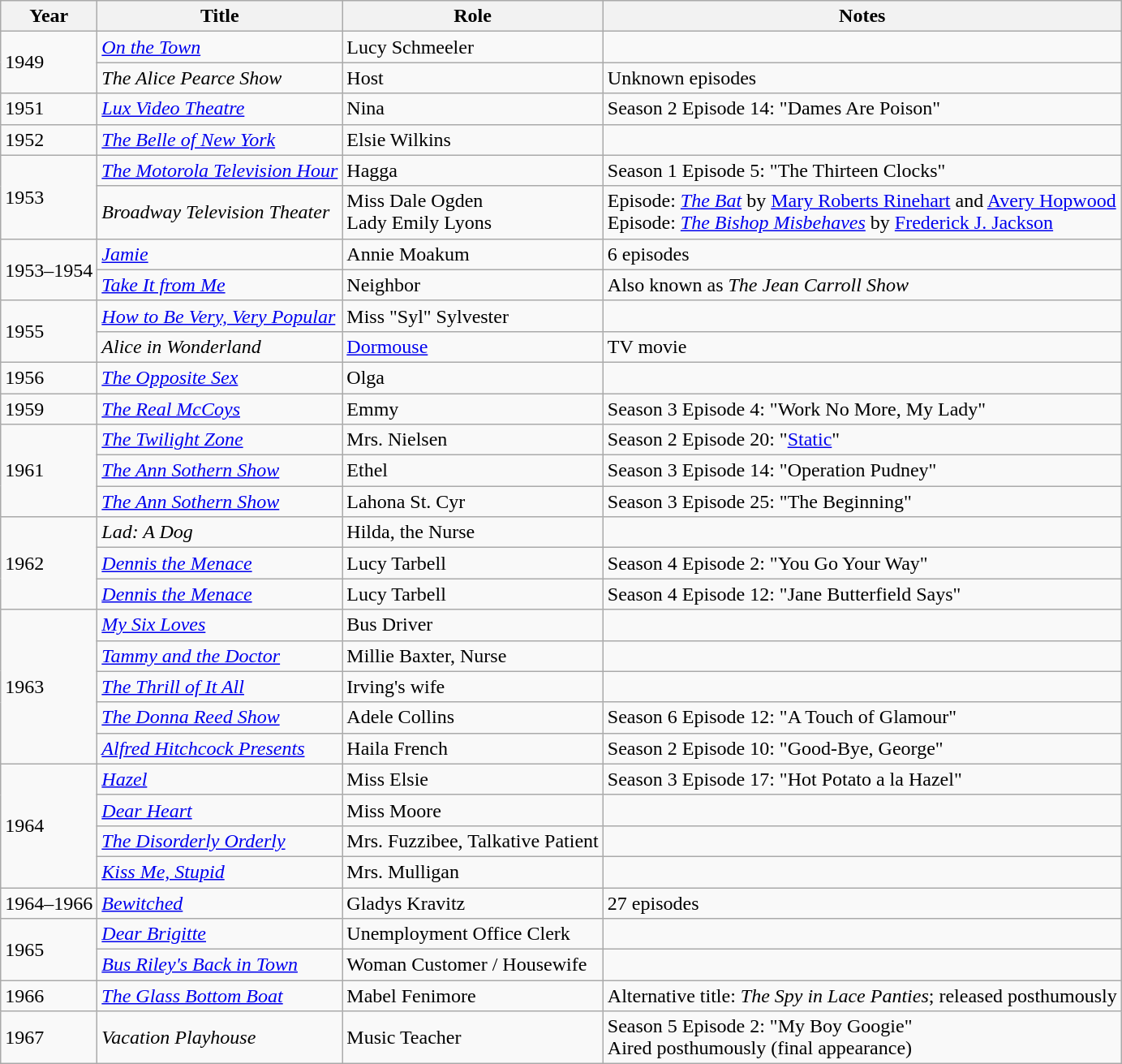<table class="wikitable sortable">
<tr>
<th>Year</th>
<th>Title</th>
<th>Role</th>
<th class="unsortable">Notes</th>
</tr>
<tr>
<td rowspan=2>1949</td>
<td><em><a href='#'>On the Town</a></em></td>
<td>Lucy Schmeeler</td>
<td></td>
</tr>
<tr>
<td><em>The Alice Pearce Show</em></td>
<td>Host</td>
<td>Unknown episodes</td>
</tr>
<tr>
<td>1951</td>
<td><em><a href='#'>Lux Video Theatre</a></em></td>
<td>Nina</td>
<td>Season 2 Episode 14: "Dames Are Poison"</td>
</tr>
<tr>
<td>1952</td>
<td><em><a href='#'>The Belle of New York</a></em></td>
<td>Elsie Wilkins</td>
<td></td>
</tr>
<tr>
<td rowspan=2>1953</td>
<td><em><a href='#'>The Motorola Television Hour</a></em></td>
<td>Hagga</td>
<td>Season 1 Episode 5: "The Thirteen Clocks"</td>
</tr>
<tr>
<td><em>Broadway Television Theater</em></td>
<td>Miss Dale Ogden<br>Lady Emily Lyons</td>
<td>Episode: <em><a href='#'>The Bat</a></em> by <a href='#'>Mary Roberts Rinehart</a> and <a href='#'>Avery Hopwood</a><br>Episode: <em><a href='#'>The Bishop Misbehaves</a></em> by <a href='#'>Frederick J. Jackson</a></td>
</tr>
<tr>
<td rowspan=2>1953–1954</td>
<td><em><a href='#'>Jamie</a></em></td>
<td>Annie Moakum</td>
<td>6 episodes</td>
</tr>
<tr>
<td><em><a href='#'>Take It from Me</a></em></td>
<td>Neighbor</td>
<td>Also known as <em>The Jean Carroll Show</em></td>
</tr>
<tr>
<td rowspan=2>1955</td>
<td><em><a href='#'>How to Be Very, Very Popular</a></em></td>
<td>Miss "Syl" Sylvester</td>
<td></td>
</tr>
<tr>
<td><em>Alice in Wonderland</em></td>
<td><a href='#'>Dormouse</a></td>
<td>TV movie</td>
</tr>
<tr>
<td>1956</td>
<td><em><a href='#'>The Opposite Sex</a></em></td>
<td>Olga</td>
<td></td>
</tr>
<tr>
<td>1959</td>
<td><em><a href='#'>The Real McCoys</a></em></td>
<td>Emmy</td>
<td>Season 3 Episode 4: "Work No More, My Lady"</td>
</tr>
<tr>
<td rowspan=3>1961</td>
<td><em><a href='#'>The Twilight Zone</a></em></td>
<td>Mrs. Nielsen</td>
<td>Season 2 Episode 20: "<a href='#'>Static</a>"</td>
</tr>
<tr>
<td><em><a href='#'>The Ann Sothern Show</a></em></td>
<td>Ethel</td>
<td>Season 3 Episode 14: "Operation Pudney"</td>
</tr>
<tr>
<td><em><a href='#'>The Ann Sothern Show</a></em></td>
<td>Lahona St. Cyr</td>
<td>Season 3 Episode 25: "The Beginning"</td>
</tr>
<tr>
<td rowspan=3>1962</td>
<td><em>Lad: A Dog</em></td>
<td>Hilda, the Nurse</td>
<td></td>
</tr>
<tr>
<td><em><a href='#'>Dennis the Menace</a></em></td>
<td>Lucy Tarbell</td>
<td>Season 4 Episode 2: "You Go Your Way"</td>
</tr>
<tr>
<td><em><a href='#'>Dennis the Menace</a></em></td>
<td>Lucy Tarbell</td>
<td>Season 4 Episode 12: "Jane Butterfield Says"</td>
</tr>
<tr>
<td rowspan=5>1963</td>
<td><em><a href='#'>My Six Loves</a></em></td>
<td>Bus Driver</td>
<td></td>
</tr>
<tr>
<td><em><a href='#'>Tammy and the Doctor</a></em></td>
<td>Millie Baxter, Nurse</td>
<td></td>
</tr>
<tr>
<td><em><a href='#'>The Thrill of It All</a></em></td>
<td>Irving's wife</td>
<td></td>
</tr>
<tr>
<td><em><a href='#'>The Donna Reed Show</a></em></td>
<td>Adele Collins</td>
<td>Season 6 Episode 12: "A Touch of Glamour"</td>
</tr>
<tr>
<td><em><a href='#'>Alfred Hitchcock Presents</a></em></td>
<td>Haila French</td>
<td>Season 2 Episode 10: "Good-Bye, George"</td>
</tr>
<tr>
<td rowspan=4>1964</td>
<td><em><a href='#'>Hazel</a></em></td>
<td>Miss Elsie</td>
<td>Season 3 Episode 17: "Hot Potato a la Hazel"</td>
</tr>
<tr>
<td><em><a href='#'>Dear Heart</a></em></td>
<td>Miss Moore</td>
<td></td>
</tr>
<tr>
<td><em><a href='#'>The Disorderly Orderly</a></em></td>
<td>Mrs. Fuzzibee, Talkative Patient</td>
<td></td>
</tr>
<tr>
<td><em><a href='#'>Kiss Me, Stupid</a></em></td>
<td>Mrs. Mulligan</td>
<td></td>
</tr>
<tr>
<td>1964–1966</td>
<td><em><a href='#'>Bewitched</a></em></td>
<td>Gladys Kravitz</td>
<td>27 episodes</td>
</tr>
<tr>
<td rowspan=2>1965</td>
<td><em><a href='#'>Dear Brigitte</a></em></td>
<td>Unemployment Office Clerk</td>
<td></td>
</tr>
<tr>
<td><em><a href='#'>Bus Riley's Back in Town</a></em></td>
<td>Woman Customer / Housewife</td>
<td></td>
</tr>
<tr>
<td>1966</td>
<td><em><a href='#'>The Glass Bottom Boat</a></em></td>
<td>Mabel Fenimore</td>
<td>Alternative title: <em>The Spy in Lace Panties</em>; released posthumously</td>
</tr>
<tr>
<td>1967</td>
<td><em>Vacation Playhouse</em></td>
<td>Music Teacher</td>
<td>Season 5 Episode 2: "My Boy Googie"<br>Aired posthumously (final appearance)</td>
</tr>
</table>
